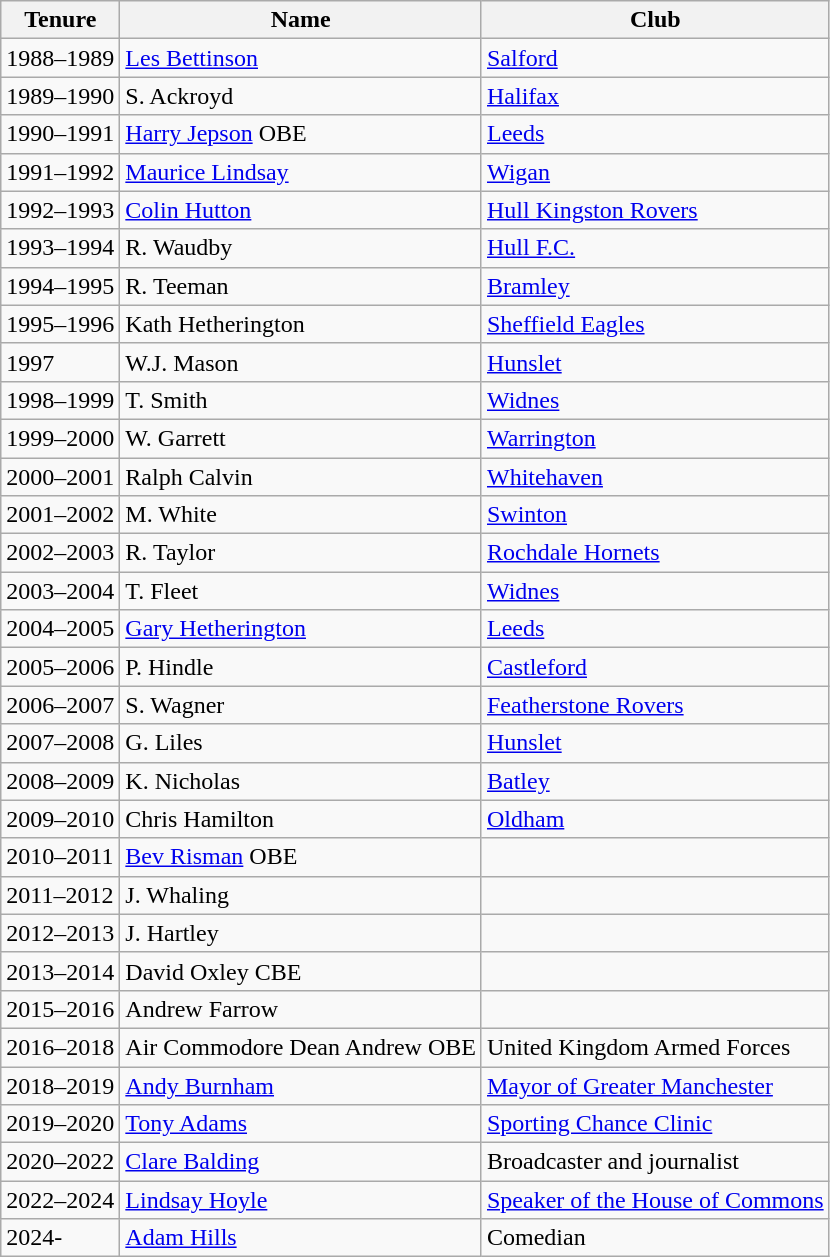<table class="wikitable">
<tr>
<th>Tenure</th>
<th>Name</th>
<th>Club</th>
</tr>
<tr>
<td>1988–1989</td>
<td><a href='#'>Les Bettinson</a></td>
<td><a href='#'>Salford</a></td>
</tr>
<tr>
<td>1989–1990</td>
<td>S. Ackroyd</td>
<td><a href='#'>Halifax</a></td>
</tr>
<tr>
<td>1990–1991</td>
<td><a href='#'>Harry Jepson</a> OBE</td>
<td><a href='#'>Leeds</a></td>
</tr>
<tr>
<td>1991–1992</td>
<td><a href='#'>Maurice Lindsay</a></td>
<td><a href='#'>Wigan</a></td>
</tr>
<tr>
<td>1992–1993</td>
<td><a href='#'>Colin Hutton</a></td>
<td><a href='#'>Hull Kingston Rovers</a></td>
</tr>
<tr>
<td>1993–1994</td>
<td>R. Waudby</td>
<td><a href='#'>Hull F.C.</a></td>
</tr>
<tr>
<td>1994–1995</td>
<td>R. Teeman</td>
<td><a href='#'>Bramley</a></td>
</tr>
<tr>
<td>1995–1996</td>
<td>Kath Hetherington</td>
<td><a href='#'>Sheffield Eagles</a></td>
</tr>
<tr>
<td>1997</td>
<td>W.J. Mason</td>
<td><a href='#'>Hunslet</a></td>
</tr>
<tr>
<td>1998–1999</td>
<td>T. Smith</td>
<td><a href='#'>Widnes</a></td>
</tr>
<tr>
<td>1999–2000</td>
<td>W. Garrett</td>
<td><a href='#'>Warrington</a></td>
</tr>
<tr>
<td>2000–2001</td>
<td>Ralph Calvin</td>
<td><a href='#'>Whitehaven</a></td>
</tr>
<tr>
<td>2001–2002</td>
<td>M. White</td>
<td><a href='#'>Swinton</a></td>
</tr>
<tr>
<td>2002–2003</td>
<td>R. Taylor</td>
<td><a href='#'>Rochdale Hornets</a></td>
</tr>
<tr>
<td>2003–2004</td>
<td>T. Fleet</td>
<td><a href='#'>Widnes</a></td>
</tr>
<tr>
<td>2004–2005</td>
<td><a href='#'>Gary Hetherington</a></td>
<td><a href='#'>Leeds</a></td>
</tr>
<tr>
<td>2005–2006</td>
<td>P. Hindle</td>
<td><a href='#'>Castleford</a></td>
</tr>
<tr>
<td>2006–2007</td>
<td>S. Wagner</td>
<td><a href='#'>Featherstone Rovers</a></td>
</tr>
<tr>
<td>2007–2008</td>
<td>G. Liles</td>
<td><a href='#'>Hunslet</a></td>
</tr>
<tr>
<td>2008–2009</td>
<td>K. Nicholas</td>
<td><a href='#'>Batley</a></td>
</tr>
<tr>
<td>2009–2010</td>
<td>Chris Hamilton</td>
<td><a href='#'>Oldham</a></td>
</tr>
<tr>
<td>2010–2011</td>
<td><a href='#'>Bev Risman</a> OBE</td>
<td></td>
</tr>
<tr>
<td>2011–2012</td>
<td>J. Whaling</td>
<td></td>
</tr>
<tr>
<td>2012–2013</td>
<td>J. Hartley</td>
<td></td>
</tr>
<tr>
<td>2013–2014</td>
<td>David Oxley CBE</td>
<td></td>
</tr>
<tr>
<td>2015–2016</td>
<td>Andrew Farrow</td>
<td></td>
</tr>
<tr>
<td>2016–2018</td>
<td>Air Commodore Dean Andrew OBE</td>
<td>United Kingdom Armed Forces</td>
</tr>
<tr>
<td>2018–2019</td>
<td><a href='#'>Andy Burnham</a></td>
<td><a href='#'>Mayor of Greater Manchester</a></td>
</tr>
<tr>
<td>2019–2020</td>
<td><a href='#'>Tony Adams</a></td>
<td><a href='#'>Sporting Chance Clinic</a></td>
</tr>
<tr>
<td>2020–2022</td>
<td><a href='#'>Clare Balding</a></td>
<td>Broadcaster and journalist</td>
</tr>
<tr>
<td>2022–2024</td>
<td><a href='#'>Lindsay Hoyle</a></td>
<td><a href='#'>Speaker of the House of Commons</a></td>
</tr>
<tr>
<td>2024-</td>
<td><a href='#'>Adam Hills</a></td>
<td>Comedian</td>
</tr>
</table>
